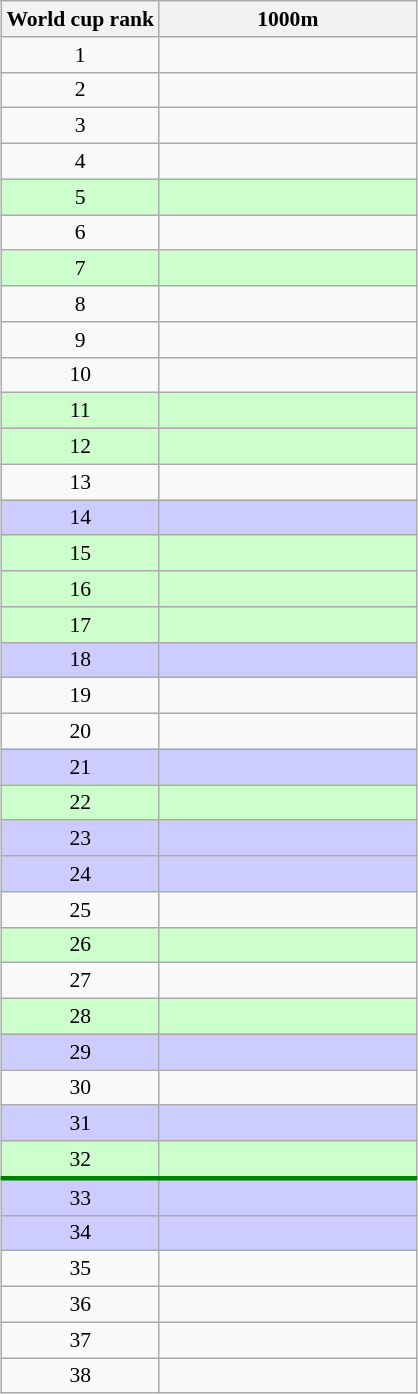<table class="wikitable sortable" style="font-size:90%; text-align:center;margin: 1em auto 1em auto ">
<tr>
<th>World cup rank</th>
<th width=165>1000m</th>
</tr>
<tr>
<td>1</td>
<td align=left></td>
</tr>
<tr>
<td>2</td>
<td align=left></td>
</tr>
<tr>
<td>3</td>
<td align=left></td>
</tr>
<tr>
<td>4</td>
<td align=left></td>
</tr>
<tr style="background: #ccffcc;">
<td>5</td>
<td align=left></td>
</tr>
<tr>
<td>6</td>
<td align=left></td>
</tr>
<tr style="background: #ccffcc;">
<td>7</td>
<td align=left></td>
</tr>
<tr>
<td>8</td>
<td align=left></td>
</tr>
<tr>
<td>9</td>
<td align=left></td>
</tr>
<tr>
<td>10</td>
<td align=left></td>
</tr>
<tr style="background: #ccffcc;">
<td>11</td>
<td align=left></td>
</tr>
<tr style="background: #ccffcc;">
<td>12</td>
<td align=left></td>
</tr>
<tr>
<td>13</td>
<td align=left></td>
</tr>
<tr style="background: #ccccff;">
<td>14</td>
<td align=left></td>
</tr>
<tr style="background: #ccffcc;">
<td>15</td>
<td align=left></td>
</tr>
<tr style="background: #ccffcc;">
<td>16</td>
<td align=left></td>
</tr>
<tr style="background: #ccffcc;">
<td>17</td>
<td align=left></td>
</tr>
<tr style="background: #ccccff;">
<td>18</td>
<td align=left></td>
</tr>
<tr>
<td>19</td>
<td align=left></td>
</tr>
<tr>
<td>20</td>
<td align=left></td>
</tr>
<tr style="background: #ccccff;">
<td>21</td>
<td align=left></td>
</tr>
<tr style="background: #ccffcc;">
<td>22</td>
<td align=left></td>
</tr>
<tr style="background: #ccccff;">
<td>23</td>
<td align=left></td>
</tr>
<tr style="background: #ccccff;">
<td>24</td>
<td align=left></td>
</tr>
<tr>
<td>25</td>
<td align=left></td>
</tr>
<tr style="background: #ccffcc;">
<td>26</td>
<td align=left></td>
</tr>
<tr>
<td>27</td>
<td align=left></td>
</tr>
<tr style="background: #ccffcc;">
<td>28</td>
<td align=left></td>
</tr>
<tr style="background: #ccccff;">
<td>29</td>
<td align=left></td>
</tr>
<tr>
<td>30</td>
<td align=left></td>
</tr>
<tr style="background: #ccccff;">
<td>31</td>
<td align=left></td>
</tr>
<tr style="background: #ccffcc; border-bottom:3px solid green;">
<td>32</td>
<td align=left></td>
</tr>
<tr style="background: #ccccff;">
<td>33</td>
<td align=left></td>
</tr>
<tr style="background: #ccccff;">
<td>34</td>
<td align=left></td>
</tr>
<tr>
<td>35</td>
<td align=left></td>
</tr>
<tr>
<td>36</td>
<td align=left></td>
</tr>
<tr>
<td>37</td>
<td align=left></td>
</tr>
<tr>
<td>38</td>
<td align=left></td>
</tr>
</table>
